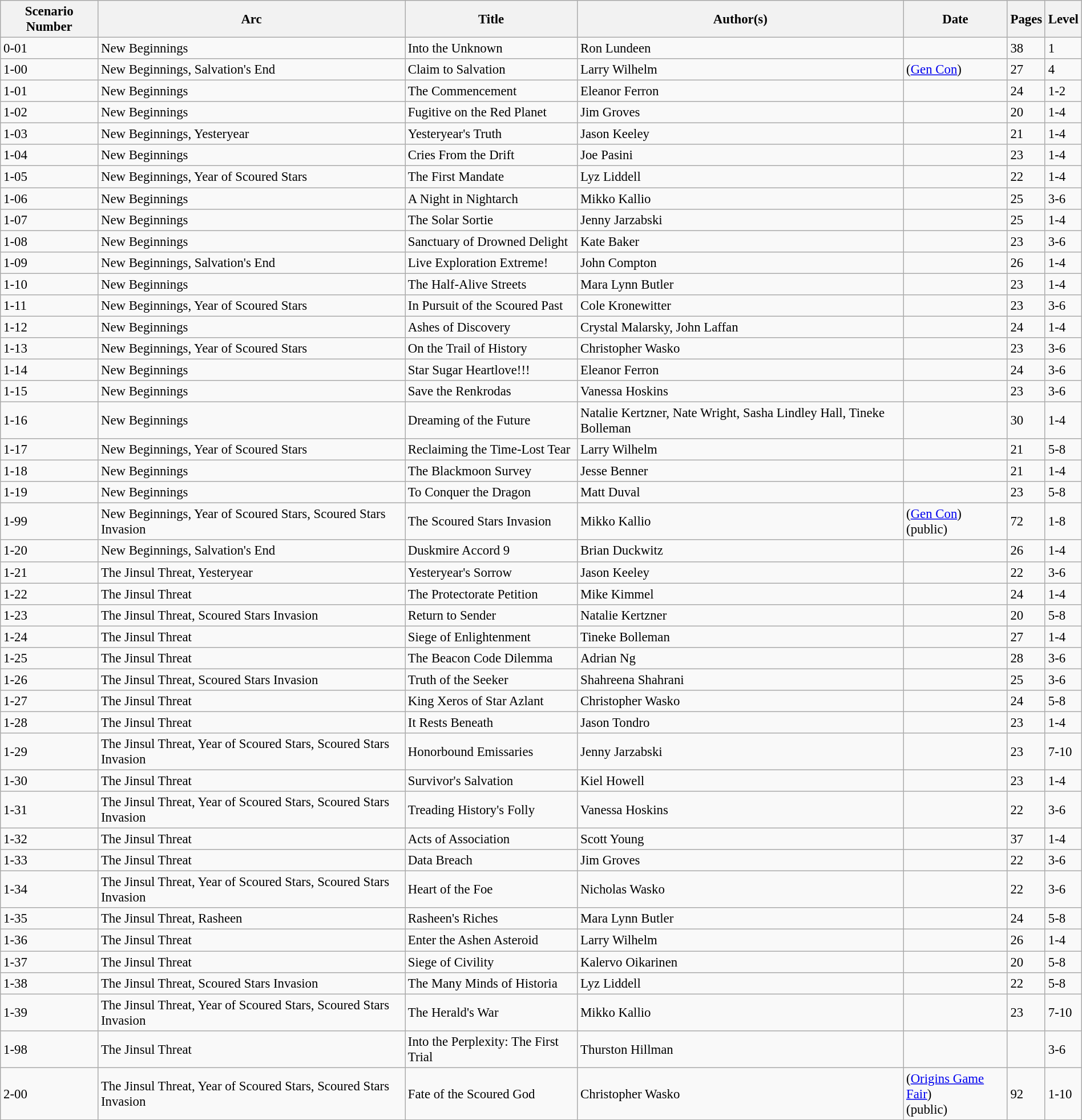<table class="wikitable sortable" style="width:100%; font-size:95%; border:1">
<tr>
<th>Scenario Number</th>
<th>Arc</th>
<th>Title</th>
<th>Author(s)</th>
<th>Date</th>
<th>Pages</th>
<th>Level</th>
</tr>
<tr>
<td>0-01</td>
<td>New Beginnings</td>
<td>Into the Unknown</td>
<td>Ron Lundeen</td>
<td></td>
<td>38</td>
<td>1</td>
</tr>
<tr>
<td>1-00</td>
<td>New Beginnings, Salvation's End</td>
<td>Claim to Salvation</td>
<td>Larry Wilhelm</td>
<td> (<a href='#'>Gen Con</a>)</td>
<td>27</td>
<td>4</td>
</tr>
<tr>
<td>1-01</td>
<td>New Beginnings</td>
<td>The Commencement</td>
<td>Eleanor Ferron</td>
<td></td>
<td>24</td>
<td>1-2</td>
</tr>
<tr>
<td>1-02</td>
<td>New Beginnings</td>
<td>Fugitive on the Red Planet</td>
<td>Jim Groves</td>
<td></td>
<td>20</td>
<td>1-4</td>
</tr>
<tr>
<td>1-03</td>
<td>New Beginnings, Yesteryear</td>
<td>Yesteryear's Truth</td>
<td>Jason Keeley</td>
<td></td>
<td>21</td>
<td>1-4</td>
</tr>
<tr>
<td>1-04</td>
<td>New Beginnings</td>
<td>Cries From the Drift</td>
<td>Joe Pasini</td>
<td></td>
<td>23</td>
<td>1-4</td>
</tr>
<tr>
<td>1-05</td>
<td>New Beginnings, Year of Scoured Stars</td>
<td>The First Mandate</td>
<td>Lyz Liddell</td>
<td></td>
<td>22</td>
<td>1-4</td>
</tr>
<tr>
<td>1-06</td>
<td>New Beginnings</td>
<td>A Night in Nightarch</td>
<td>Mikko Kallio</td>
<td></td>
<td>25</td>
<td>3-6</td>
</tr>
<tr>
<td>1-07</td>
<td>New Beginnings</td>
<td>The Solar Sortie</td>
<td>Jenny Jarzabski</td>
<td></td>
<td>25</td>
<td>1-4</td>
</tr>
<tr>
<td>1-08</td>
<td>New Beginnings</td>
<td>Sanctuary of Drowned Delight</td>
<td>Kate Baker</td>
<td></td>
<td>23</td>
<td>3-6</td>
</tr>
<tr>
<td>1-09</td>
<td>New Beginnings, Salvation's End</td>
<td>Live Exploration Extreme!</td>
<td>John Compton</td>
<td></td>
<td>26</td>
<td>1-4</td>
</tr>
<tr>
<td>1-10</td>
<td>New Beginnings</td>
<td>The Half-Alive Streets</td>
<td>Mara Lynn Butler</td>
<td></td>
<td>23</td>
<td>1-4</td>
</tr>
<tr>
<td>1-11</td>
<td>New Beginnings, Year of Scoured Stars</td>
<td>In Pursuit of the Scoured Past</td>
<td>Cole Kronewitter</td>
<td></td>
<td>23</td>
<td>3-6</td>
</tr>
<tr>
<td>1-12</td>
<td>New Beginnings</td>
<td>Ashes of Discovery</td>
<td>Crystal Malarsky, John Laffan</td>
<td></td>
<td>24</td>
<td>1-4</td>
</tr>
<tr>
<td>1-13</td>
<td>New Beginnings, Year of Scoured Stars</td>
<td>On the Trail of History</td>
<td>Christopher Wasko</td>
<td></td>
<td>23</td>
<td>3-6</td>
</tr>
<tr>
<td>1-14</td>
<td>New Beginnings</td>
<td>Star Sugar Heartlove!!!</td>
<td>Eleanor Ferron</td>
<td></td>
<td>24</td>
<td>3-6</td>
</tr>
<tr>
<td>1-15</td>
<td>New Beginnings</td>
<td>Save the Renkrodas</td>
<td>Vanessa Hoskins</td>
<td></td>
<td>23</td>
<td>3-6</td>
</tr>
<tr>
<td>1-16</td>
<td>New Beginnings</td>
<td>Dreaming of the Future</td>
<td>Natalie Kertzner, Nate Wright, Sasha Lindley Hall, Tineke Bolleman</td>
<td></td>
<td>30</td>
<td>1-4</td>
</tr>
<tr>
<td>1-17</td>
<td>New Beginnings, Year of Scoured Stars</td>
<td>Reclaiming the Time-Lost Tear</td>
<td>Larry Wilhelm</td>
<td></td>
<td>21</td>
<td>5-8</td>
</tr>
<tr>
<td>1-18</td>
<td>New Beginnings</td>
<td>The Blackmoon Survey</td>
<td>Jesse Benner</td>
<td></td>
<td>21</td>
<td>1-4</td>
</tr>
<tr>
<td>1-19</td>
<td>New Beginnings</td>
<td>To Conquer the Dragon</td>
<td>Matt Duval</td>
<td></td>
<td>23</td>
<td>5-8</td>
</tr>
<tr>
<td>1-99</td>
<td>New Beginnings, Year of Scoured Stars, Scoured Stars Invasion</td>
<td>The Scoured Stars Invasion</td>
<td>Mikko Kallio</td>
<td> (<a href='#'>Gen Con</a>)<br> (public)</td>
<td>72</td>
<td>1-8</td>
</tr>
<tr>
<td>1-20</td>
<td>New Beginnings, Salvation's End</td>
<td>Duskmire Accord 9</td>
<td>Brian Duckwitz</td>
<td></td>
<td>26</td>
<td>1-4</td>
</tr>
<tr>
<td>1-21</td>
<td>The Jinsul Threat, Yesteryear</td>
<td>Yesteryear's Sorrow</td>
<td>Jason Keeley</td>
<td></td>
<td>22</td>
<td>3-6</td>
</tr>
<tr>
<td>1-22</td>
<td>The Jinsul Threat</td>
<td>The Protectorate Petition</td>
<td>Mike Kimmel</td>
<td></td>
<td>24</td>
<td>1-4</td>
</tr>
<tr>
<td>1-23</td>
<td>The Jinsul Threat, Scoured Stars Invasion</td>
<td>Return to Sender</td>
<td>Natalie Kertzner</td>
<td></td>
<td>20</td>
<td>5-8</td>
</tr>
<tr>
<td>1-24</td>
<td>The Jinsul Threat</td>
<td>Siege of Enlightenment</td>
<td>Tineke Bolleman</td>
<td></td>
<td>27</td>
<td>1-4</td>
</tr>
<tr>
<td>1-25</td>
<td>The Jinsul Threat</td>
<td>The Beacon Code Dilemma</td>
<td>Adrian Ng</td>
<td></td>
<td>28</td>
<td>3-6</td>
</tr>
<tr>
<td>1-26</td>
<td>The Jinsul Threat, Scoured Stars Invasion</td>
<td>Truth of the Seeker</td>
<td>Shahreena Shahrani</td>
<td></td>
<td>25</td>
<td>3-6</td>
</tr>
<tr>
<td>1-27</td>
<td>The Jinsul Threat</td>
<td>King Xeros of Star Azlant</td>
<td>Christopher Wasko</td>
<td></td>
<td>24</td>
<td>5-8</td>
</tr>
<tr>
<td>1-28</td>
<td>The Jinsul Threat</td>
<td>It Rests Beneath</td>
<td>Jason Tondro</td>
<td></td>
<td>23</td>
<td>1-4</td>
</tr>
<tr>
<td>1-29</td>
<td>The Jinsul Threat, Year of Scoured Stars, Scoured Stars Invasion</td>
<td>Honorbound Emissaries</td>
<td>Jenny Jarzabski</td>
<td></td>
<td>23</td>
<td>7-10</td>
</tr>
<tr>
<td>1-30</td>
<td>The Jinsul Threat</td>
<td>Survivor's Salvation</td>
<td>Kiel Howell</td>
<td></td>
<td>23</td>
<td>1-4</td>
</tr>
<tr>
<td>1-31</td>
<td>The Jinsul Threat, Year of Scoured Stars, Scoured Stars Invasion</td>
<td>Treading History's Folly</td>
<td>Vanessa Hoskins</td>
<td></td>
<td>22</td>
<td>3-6</td>
</tr>
<tr>
<td>1-32</td>
<td>The Jinsul Threat</td>
<td>Acts of Association</td>
<td>Scott Young</td>
<td></td>
<td>37</td>
<td>1-4</td>
</tr>
<tr>
<td>1-33</td>
<td>The Jinsul Threat</td>
<td>Data Breach</td>
<td>Jim Groves</td>
<td></td>
<td>22</td>
<td>3-6</td>
</tr>
<tr>
<td>1-34</td>
<td>The Jinsul Threat, Year of Scoured Stars, Scoured Stars Invasion</td>
<td>Heart of the Foe</td>
<td>Nicholas Wasko</td>
<td></td>
<td>22</td>
<td>3-6</td>
</tr>
<tr>
<td>1-35</td>
<td>The Jinsul Threat, Rasheen</td>
<td>Rasheen's Riches</td>
<td>Mara Lynn Butler</td>
<td></td>
<td>24</td>
<td>5-8</td>
</tr>
<tr>
<td>1-36</td>
<td>The Jinsul Threat</td>
<td>Enter the Ashen Asteroid</td>
<td>Larry Wilhelm</td>
<td></td>
<td>26</td>
<td>1-4</td>
</tr>
<tr>
<td>1-37</td>
<td>The Jinsul Threat</td>
<td>Siege of Civility</td>
<td>Kalervo Oikarinen</td>
<td></td>
<td>20</td>
<td>5-8</td>
</tr>
<tr>
<td>1-38</td>
<td>The Jinsul Threat, Scoured Stars Invasion</td>
<td>The Many Minds of Historia</td>
<td>Lyz Liddell</td>
<td></td>
<td>22</td>
<td>5-8</td>
</tr>
<tr>
<td>1-39</td>
<td>The Jinsul Threat, Year of Scoured Stars, Scoured Stars Invasion</td>
<td>The Herald's War</td>
<td>Mikko Kallio</td>
<td></td>
<td>23</td>
<td>7-10</td>
</tr>
<tr>
<td>1-98</td>
<td>The Jinsul Threat</td>
<td>Into the Perplexity: The First Trial</td>
<td>Thurston Hillman</td>
<td></td>
<td></td>
<td>3-6</td>
</tr>
<tr>
<td>2-00</td>
<td>The Jinsul Threat, Year of Scoured Stars, Scoured Stars Invasion</td>
<td>Fate of the Scoured God</td>
<td>Christopher Wasko</td>
<td> (<a href='#'>Origins Game Fair</a>)<br> (public)</td>
<td>92</td>
<td>1-10</td>
</tr>
</table>
